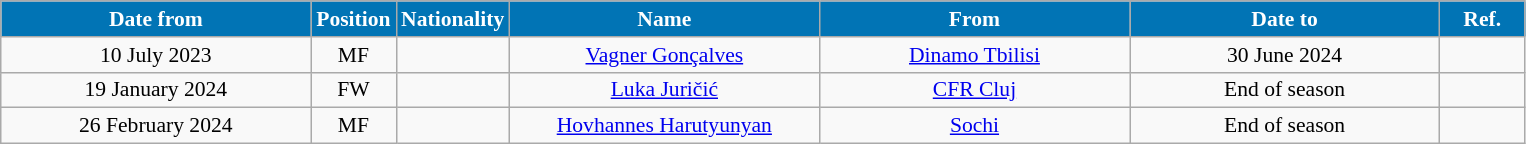<table class="wikitable" style="text-align:center; font-size:90%; ">
<tr>
<th style="background:#0174B5; color:#FFFFFF; width:200px;">Date from</th>
<th style="background:#0174B5; color:#FFFFFF; width:50px;">Position</th>
<th style="background:#0174B5; color:#FFFFFF; width:50px;">Nationality</th>
<th style="background:#0174B5; color:#FFFFFF; width:200px;">Name</th>
<th style="background:#0174B5; color:#FFFFFF; width:200px;">From</th>
<th style="background:#0174B5; color:#FFFFFF; width:200px;">Date to</th>
<th style="background:#0174B5; color:#FFFFFF; width:50px;">Ref.</th>
</tr>
<tr>
<td>10 July 2023</td>
<td>MF</td>
<td></td>
<td><a href='#'>Vagner Gonçalves</a></td>
<td><a href='#'>Dinamo Tbilisi</a></td>
<td>30 June 2024</td>
<td></td>
</tr>
<tr>
<td>19 January 2024</td>
<td>FW</td>
<td></td>
<td><a href='#'>Luka Juričić</a></td>
<td><a href='#'>CFR Cluj</a></td>
<td>End of season</td>
<td></td>
</tr>
<tr>
<td>26 February 2024</td>
<td>MF</td>
<td></td>
<td><a href='#'>Hovhannes Harutyunyan</a></td>
<td><a href='#'>Sochi</a></td>
<td>End of season</td>
<td></td>
</tr>
</table>
